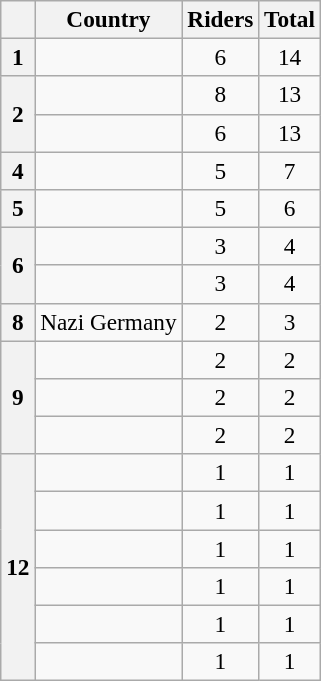<table class="wikitable" style="text-align:center; font-size:97%;">
<tr>
<th></th>
<th>Country</th>
<th>Riders</th>
<th>Total</th>
</tr>
<tr>
<th>1</th>
<td align="left"></td>
<td>6</td>
<td>14</td>
</tr>
<tr>
<th rowspan="2">2</th>
<td align="left"></td>
<td>8</td>
<td>13</td>
</tr>
<tr>
<td align="left"></td>
<td>6</td>
<td>13</td>
</tr>
<tr>
<th>4</th>
<td align="left"></td>
<td>5</td>
<td>7</td>
</tr>
<tr>
<th>5</th>
<td align="left"></td>
<td>5</td>
<td>6</td>
</tr>
<tr>
<th rowspan="2">6</th>
<td align="left"></td>
<td>3</td>
<td>4</td>
</tr>
<tr>
<td align="left"></td>
<td>3</td>
<td>4</td>
</tr>
<tr>
<th>8</th>
<td align="left"> Nazi Germany</td>
<td>2</td>
<td>3</td>
</tr>
<tr>
<th rowspan="3">9</th>
<td align="left"></td>
<td>2</td>
<td>2</td>
</tr>
<tr>
<td align="left"></td>
<td>2</td>
<td>2</td>
</tr>
<tr>
<td align="left"></td>
<td>2</td>
<td>2</td>
</tr>
<tr>
<th rowspan="6">12</th>
<td align="left"></td>
<td>1</td>
<td>1</td>
</tr>
<tr>
<td align="left"></td>
<td>1</td>
<td>1</td>
</tr>
<tr>
<td align="left"></td>
<td>1</td>
<td>1</td>
</tr>
<tr>
<td align="left"></td>
<td>1</td>
<td>1</td>
</tr>
<tr>
<td align="left"></td>
<td>1</td>
<td>1</td>
</tr>
<tr>
<td align="left"></td>
<td>1</td>
<td>1</td>
</tr>
</table>
